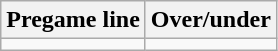<table class="wikitable">
<tr align="center">
<th style=>Pregame line</th>
<th style=>Over/under</th>
</tr>
<tr align="center">
<td></td>
<td></td>
</tr>
</table>
